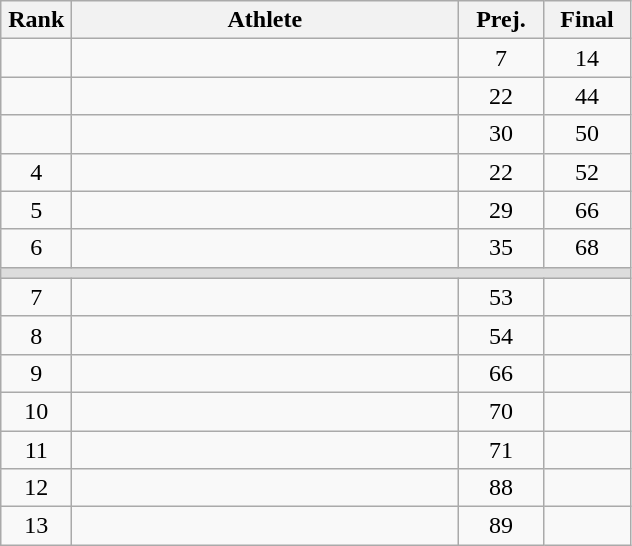<table class=wikitable style="text-align:center">
<tr>
<th width=40>Rank</th>
<th width=250>Athlete</th>
<th width=50>Prej.</th>
<th width=50>Final</th>
</tr>
<tr>
<td></td>
<td align=left></td>
<td>7</td>
<td>14</td>
</tr>
<tr>
<td></td>
<td align=left></td>
<td>22</td>
<td>44</td>
</tr>
<tr>
<td></td>
<td align=left></td>
<td>30</td>
<td>50</td>
</tr>
<tr>
<td>4</td>
<td align=left></td>
<td>22</td>
<td>52</td>
</tr>
<tr>
<td>5</td>
<td align=left></td>
<td>29</td>
<td>66</td>
</tr>
<tr>
<td>6</td>
<td align=left></td>
<td>35</td>
<td>68</td>
</tr>
<tr bgcolor=#DDDDDD>
<td colspan=4></td>
</tr>
<tr>
<td>7</td>
<td align=left></td>
<td>53</td>
<td></td>
</tr>
<tr>
<td>8</td>
<td align=left></td>
<td>54</td>
<td></td>
</tr>
<tr>
<td>9</td>
<td align=left></td>
<td>66</td>
<td></td>
</tr>
<tr>
<td>10</td>
<td align=left></td>
<td>70</td>
<td></td>
</tr>
<tr>
<td>11</td>
<td align=left></td>
<td>71</td>
<td></td>
</tr>
<tr>
<td>12</td>
<td align=left></td>
<td>88</td>
<td></td>
</tr>
<tr>
<td>13</td>
<td align=left></td>
<td>89</td>
<td></td>
</tr>
</table>
